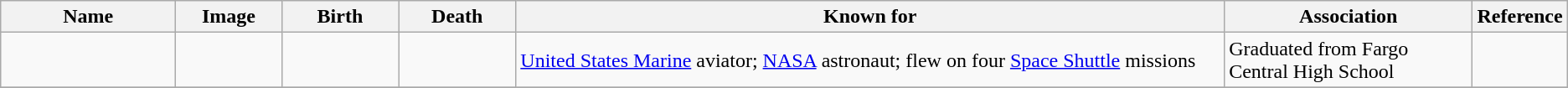<table class="wikitable sortable">
<tr>
<th scope="col" width="140">Name</th>
<th scope="col" width="80" class="unsortable">Image</th>
<th scope="col" width="90">Birth</th>
<th scope="col" width="90">Death</th>
<th scope="col" width="600" class="unsortable">Known for</th>
<th scope="col" width="200" class="unsortable">Association</th>
<th scope="col" width="30" class="unsortable">Reference</th>
</tr>
<tr>
<td></td>
<td></td>
<td align=right></td>
<td></td>
<td><a href='#'>United States Marine</a> aviator; <a href='#'>NASA</a> astronaut; flew on four <a href='#'>Space Shuttle</a> missions</td>
<td>Graduated from Fargo Central High School</td>
<td align="center"></td>
</tr>
<tr>
</tr>
</table>
